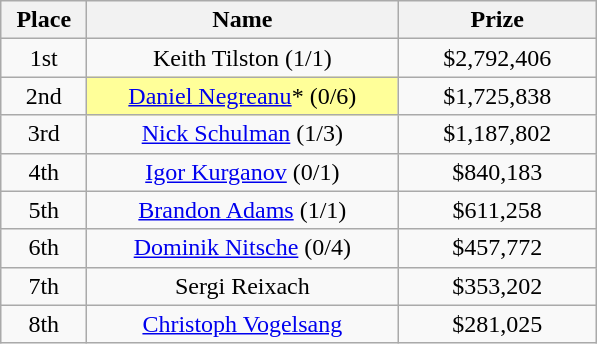<table class="wikitable">
<tr>
<th width="50">Place</th>
<th width="200">Name</th>
<th width="125">Prize</th>
</tr>
<tr>
<td align = "center">1st</td>
<td align = "center">Keith Tilston (1/1)</td>
<td align = "center">$2,792,406</td>
</tr>
<tr>
<td align = "center">2nd</td>
<td align = "center" bgcolor="#FFFF99"><a href='#'>Daniel Negreanu</a>* (0/6)</td>
<td align = "center">$1,725,838</td>
</tr>
<tr>
<td align = "center">3rd</td>
<td align = "center"><a href='#'>Nick Schulman</a> (1/3)</td>
<td align = "center">$1,187,802</td>
</tr>
<tr>
<td align = "center">4th</td>
<td align = "center"><a href='#'>Igor Kurganov</a> (0/1)</td>
<td align = "center">$840,183</td>
</tr>
<tr>
<td align = "center">5th</td>
<td align = "center"><a href='#'>Brandon Adams</a> (1/1)</td>
<td align = "center">$611,258</td>
</tr>
<tr>
<td align = "center">6th</td>
<td align = "center"><a href='#'>Dominik Nitsche</a> (0/4)</td>
<td align = "center">$457,772</td>
</tr>
<tr>
<td align = "center">7th</td>
<td align = "center">Sergi Reixach</td>
<td align = "center">$353,202</td>
</tr>
<tr>
<td align = "center">8th</td>
<td align = "center"><a href='#'>Christoph Vogelsang</a></td>
<td align = "center">$281,025</td>
</tr>
</table>
